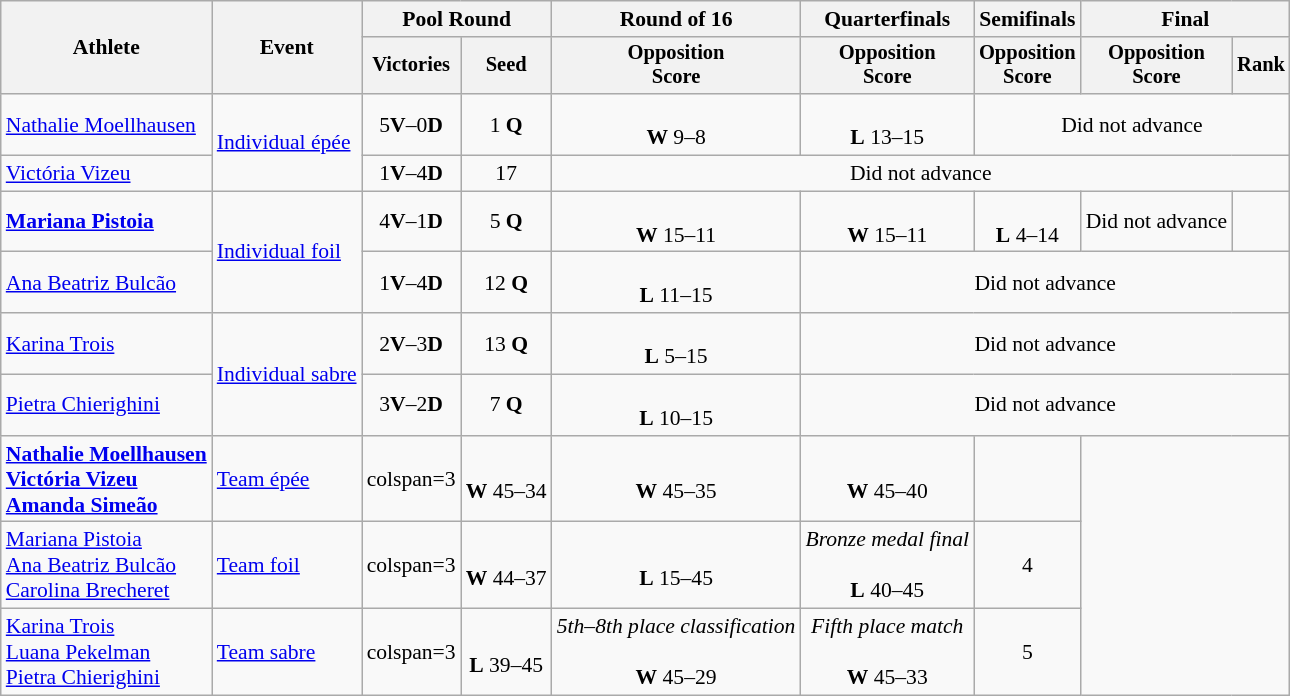<table class=wikitable style="font-size:90%">
<tr>
<th rowspan="2">Athlete</th>
<th rowspan="2">Event</th>
<th colspan=2>Pool Round</th>
<th>Round of 16</th>
<th>Quarterfinals</th>
<th>Semifinals</th>
<th colspan=2>Final</th>
</tr>
<tr style="font-size:95%">
<th>Victories</th>
<th>Seed</th>
<th>Opposition<br>Score</th>
<th>Opposition<br>Score</th>
<th>Opposition<br>Score</th>
<th>Opposition<br>Score</th>
<th>Rank</th>
</tr>
<tr align=center>
<td align=left><a href='#'>Nathalie Moellhausen</a></td>
<td align=left rowspan=2><a href='#'>Individual épée</a></td>
<td>5<strong>V</strong>–0<strong>D</strong></td>
<td>1 <strong>Q</strong></td>
<td><br><strong>W</strong> 9–8</td>
<td><br><strong>L</strong> 13–15</td>
<td colspan=3>Did not advance</td>
</tr>
<tr align=center>
<td align=left><a href='#'>Victória Vizeu</a></td>
<td>1<strong>V</strong>–4<strong>D</strong></td>
<td>17</td>
<td colspan=5>Did not advance</td>
</tr>
<tr align=center>
<td align=left><strong><a href='#'>Mariana Pistoia</a></strong></td>
<td align=left rowspan=2><a href='#'>Individual foil</a></td>
<td>4<strong>V</strong>–1<strong>D</strong></td>
<td>5 <strong>Q</strong></td>
<td><br><strong>W</strong> 15–11</td>
<td><br><strong>W</strong> 15–11</td>
<td><br><strong>L</strong> 4–14</td>
<td>Did not advance</td>
<td></td>
</tr>
<tr align=center>
<td align=left><a href='#'>Ana Beatriz Bulcão</a></td>
<td>1<strong>V</strong>–4<strong>D</strong></td>
<td>12 <strong>Q</strong></td>
<td><br><strong>L</strong> 11–15</td>
<td colspan=4>Did not advance</td>
</tr>
<tr align=center>
<td align=left><a href='#'>Karina Trois</a></td>
<td align=left rowspan=2><a href='#'>Individual sabre</a></td>
<td>2<strong>V</strong>–3<strong>D</strong></td>
<td>13 <strong>Q</strong></td>
<td><br><strong>L</strong> 5–15</td>
<td colspan=4>Did not advance</td>
</tr>
<tr align=center>
<td align=left><a href='#'>Pietra Chierighini</a></td>
<td>3<strong>V</strong>–2<strong>D</strong></td>
<td>7 <strong>Q</strong></td>
<td><br><strong>L</strong> 10–15</td>
<td colspan=4>Did not advance</td>
</tr>
<tr align=center>
<td align=left><strong><a href='#'>Nathalie Moellhausen</a></strong><br><strong><a href='#'>Victória Vizeu</a></strong><br><strong><a href='#'>Amanda Simeão</a></strong></td>
<td align=left><a href='#'>Team épée</a></td>
<td>colspan=3 </td>
<td><br><strong>W</strong> 45–34</td>
<td><br><strong>W</strong> 45–35</td>
<td><br><strong>W</strong> 45–40</td>
<td></td>
</tr>
<tr align=center>
<td align=left><a href='#'>Mariana Pistoia</a><br><a href='#'>Ana Beatriz Bulcão</a><br><a href='#'>Carolina Brecheret</a></td>
<td align=left><a href='#'>Team foil</a></td>
<td>colspan=3 </td>
<td><br><strong>W</strong> 44–37</td>
<td><br><strong>L</strong> 15–45</td>
<td><em>Bronze medal final</em><br><br><strong>L</strong> 40–45</td>
<td>4</td>
</tr>
<tr align=center>
<td align=left><a href='#'>Karina Trois</a><br><a href='#'>Luana Pekelman</a><br><a href='#'>Pietra Chierighini</a></td>
<td align=left><a href='#'>Team sabre</a></td>
<td>colspan=3 </td>
<td><br><strong>L</strong> 39–45</td>
<td><em>5th–8th place classification</em><br><br><strong>W</strong> 45–29</td>
<td><em>Fifth place match</em><br><br><strong>W</strong> 45–33</td>
<td>5</td>
</tr>
</table>
